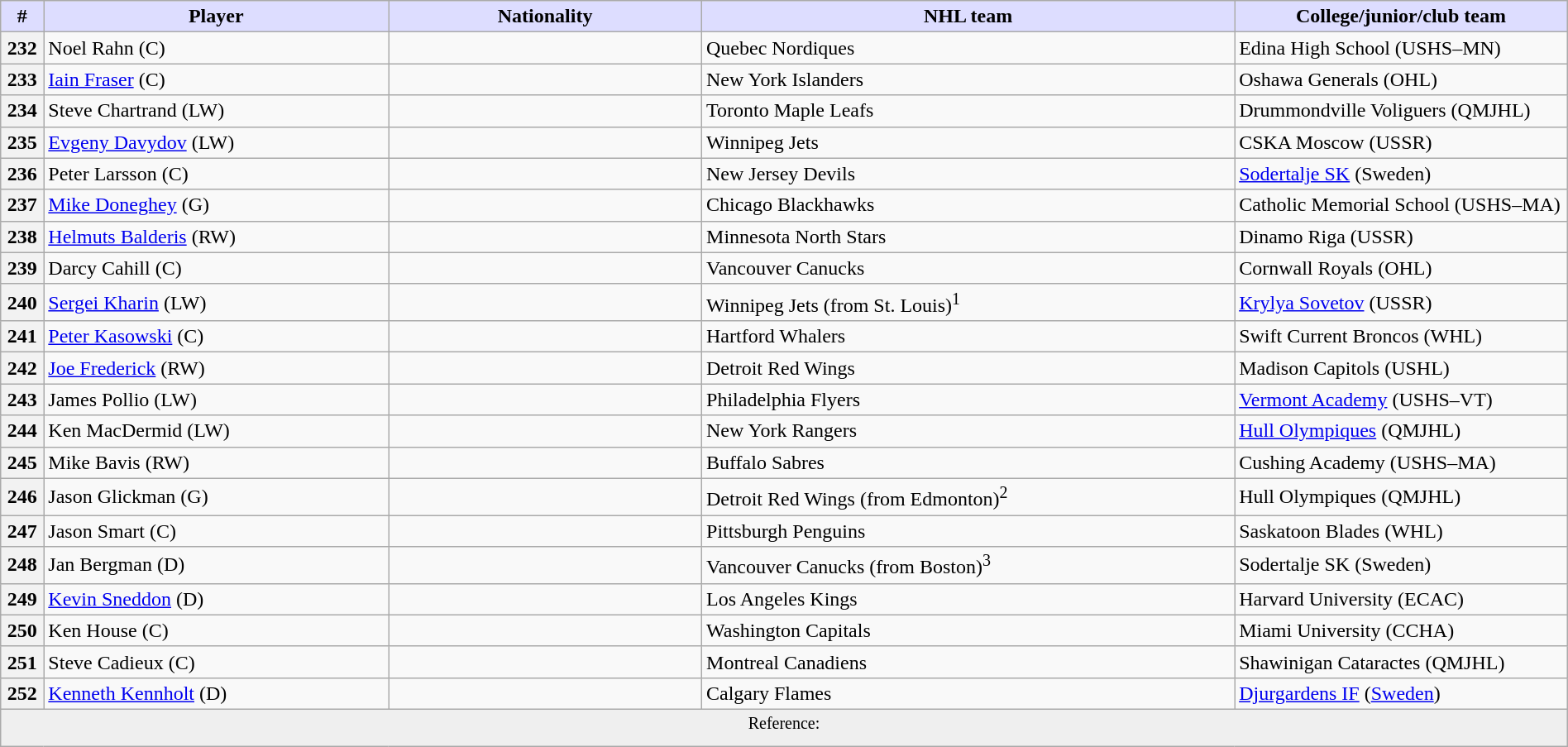<table class="wikitable" style="width: 100%">
<tr>
<th style="background:#ddf; width:2.75%;">#</th>
<th style="background:#ddf; width:22.0%;">Player</th>
<th style="background:#ddf; width:20.0%;">Nationality</th>
<th style="background:#ddf; width:34.0%;">NHL team</th>
<th style="background:#ddf; width:100.0%;">College/junior/club team</th>
</tr>
<tr>
<th>232</th>
<td>Noel Rahn (C)</td>
<td></td>
<td>Quebec Nordiques</td>
<td>Edina High School (USHS–MN)</td>
</tr>
<tr>
<th>233</th>
<td><a href='#'>Iain Fraser</a> (C)</td>
<td></td>
<td>New York Islanders</td>
<td>Oshawa Generals (OHL)</td>
</tr>
<tr>
<th>234</th>
<td>Steve Chartrand (LW)</td>
<td></td>
<td>Toronto Maple Leafs</td>
<td>Drummondville Voliguers (QMJHL)</td>
</tr>
<tr>
<th>235</th>
<td><a href='#'>Evgeny Davydov</a> (LW)</td>
<td></td>
<td>Winnipeg Jets</td>
<td>CSKA Moscow (USSR)</td>
</tr>
<tr>
<th>236</th>
<td>Peter Larsson (C)</td>
<td></td>
<td>New Jersey Devils</td>
<td><a href='#'>Sodertalje SK</a> (Sweden)</td>
</tr>
<tr>
<th>237</th>
<td><a href='#'>Mike Doneghey</a> (G)</td>
<td></td>
<td>Chicago Blackhawks</td>
<td>Catholic Memorial School (USHS–MA)</td>
</tr>
<tr>
<th>238</th>
<td><a href='#'>Helmuts Balderis</a> (RW)</td>
<td></td>
<td>Minnesota North Stars</td>
<td>Dinamo Riga (USSR)</td>
</tr>
<tr>
<th>239</th>
<td>Darcy Cahill (C)</td>
<td></td>
<td>Vancouver Canucks</td>
<td>Cornwall Royals (OHL)</td>
</tr>
<tr>
<th>240</th>
<td><a href='#'>Sergei Kharin</a>  (LW)</td>
<td></td>
<td>Winnipeg Jets (from St. Louis)<sup>1</sup></td>
<td><a href='#'>Krylya Sovetov</a> (USSR)</td>
</tr>
<tr>
<th>241</th>
<td><a href='#'>Peter Kasowski</a> (C)</td>
<td></td>
<td>Hartford Whalers</td>
<td>Swift Current Broncos (WHL)</td>
</tr>
<tr>
<th>242</th>
<td><a href='#'>Joe Frederick</a> (RW)</td>
<td></td>
<td>Detroit Red Wings</td>
<td>Madison Capitols (USHL)</td>
</tr>
<tr>
<th>243</th>
<td>James Pollio (LW)</td>
<td></td>
<td>Philadelphia Flyers</td>
<td><a href='#'>Vermont Academy</a> (USHS–VT)</td>
</tr>
<tr>
<th>244</th>
<td>Ken MacDermid (LW)</td>
<td></td>
<td>New York Rangers</td>
<td><a href='#'>Hull Olympiques</a> (QMJHL)</td>
</tr>
<tr>
<th>245</th>
<td>Mike Bavis (RW)</td>
<td></td>
<td>Buffalo Sabres</td>
<td>Cushing Academy (USHS–MA)</td>
</tr>
<tr>
<th>246</th>
<td>Jason Glickman (G)</td>
<td></td>
<td>Detroit Red Wings (from Edmonton)<sup>2</sup></td>
<td>Hull Olympiques (QMJHL)</td>
</tr>
<tr>
<th>247</th>
<td>Jason Smart (C)</td>
<td></td>
<td>Pittsburgh Penguins</td>
<td>Saskatoon Blades (WHL)</td>
</tr>
<tr>
<th>248</th>
<td>Jan Bergman (D)</td>
<td></td>
<td>Vancouver Canucks (from Boston)<sup>3</sup></td>
<td>Sodertalje SK (Sweden)</td>
</tr>
<tr>
<th>249</th>
<td><a href='#'>Kevin Sneddon</a> (D)</td>
<td></td>
<td>Los Angeles Kings</td>
<td>Harvard University (ECAC)</td>
</tr>
<tr>
<th>250</th>
<td>Ken House (C)</td>
<td></td>
<td>Washington Capitals</td>
<td>Miami University (CCHA)</td>
</tr>
<tr>
<th>251</th>
<td>Steve Cadieux (C)</td>
<td></td>
<td>Montreal Canadiens</td>
<td>Shawinigan Cataractes (QMJHL)</td>
</tr>
<tr>
<th>252</th>
<td><a href='#'>Kenneth Kennholt</a> (D)</td>
<td></td>
<td>Calgary Flames</td>
<td><a href='#'>Djurgardens IF</a> (<a href='#'>Sweden</a>)</td>
</tr>
<tr>
<td align=center colspan="6" bgcolor="#efefef"><sup>Reference:  </sup></td>
</tr>
</table>
